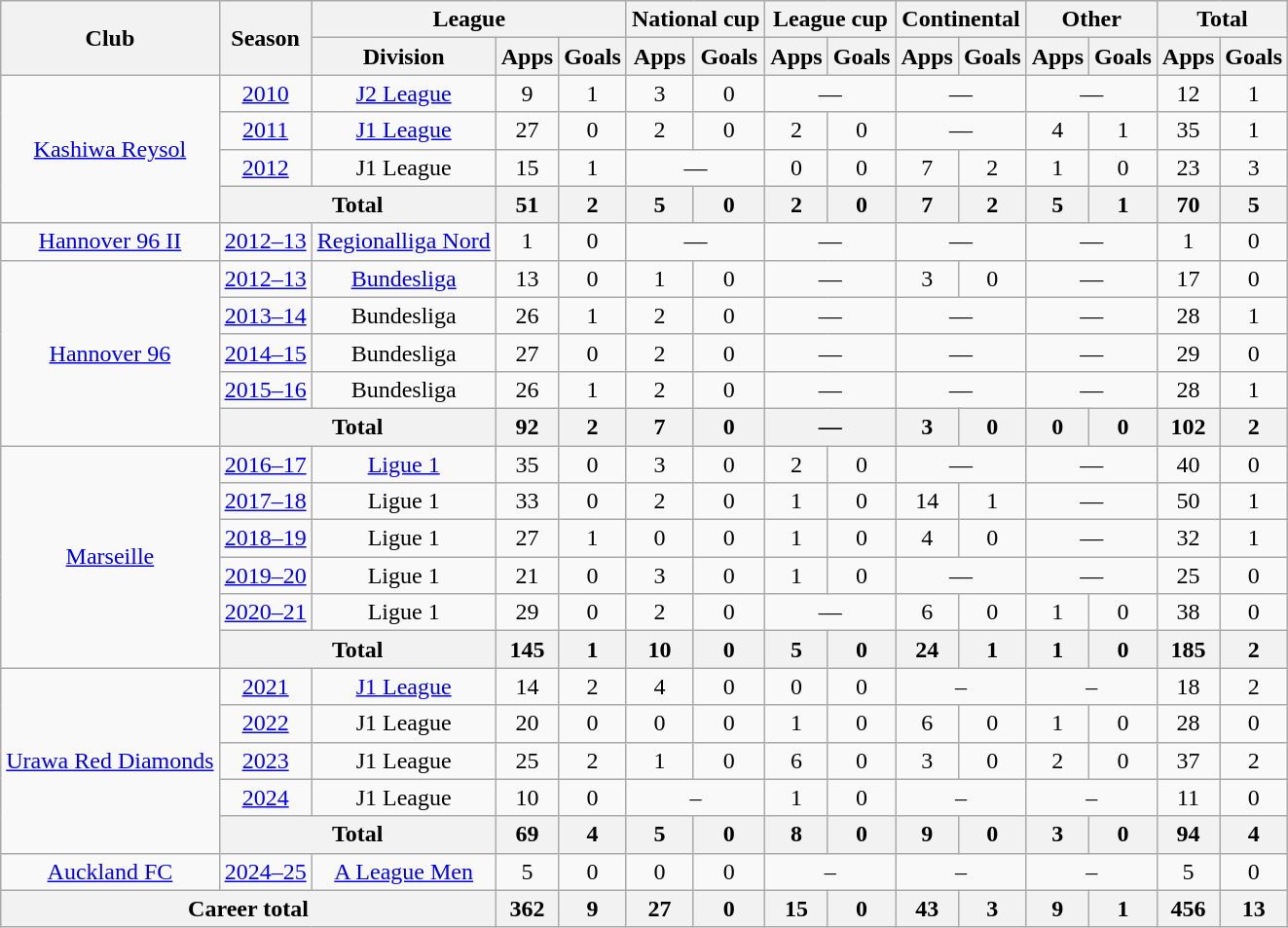<table class="wikitable" style="text-align:center">
<tr>
<th rowspan="2">Club</th>
<th rowspan="2">Season</th>
<th colspan="3">League</th>
<th colspan="2">National cup</th>
<th colspan="2">League cup</th>
<th colspan="2">Continental</th>
<th colspan="2">Other</th>
<th colspan="2">Total</th>
</tr>
<tr>
<th>Division</th>
<th>Apps</th>
<th>Goals</th>
<th>Apps</th>
<th>Goals</th>
<th>Apps</th>
<th>Goals</th>
<th>Apps</th>
<th>Goals</th>
<th>Apps</th>
<th>Goals</th>
<th>Apps</th>
<th>Goals</th>
</tr>
<tr>
<td rowspan="4"><a href='#'>Kashiwa Reysol</a></td>
<td><a href='#'>2010</a></td>
<td><a href='#'>J2 League</a></td>
<td>9</td>
<td>1</td>
<td>3</td>
<td>0</td>
<td colspan="2">—</td>
<td colspan="2">—</td>
<td colspan="2">—</td>
<td>12</td>
<td>1</td>
</tr>
<tr>
<td><a href='#'>2011</a></td>
<td><a href='#'>J1 League</a></td>
<td>27</td>
<td>0</td>
<td>2</td>
<td>0</td>
<td>2</td>
<td>0</td>
<td colspan="2">—</td>
<td>4</td>
<td>1</td>
<td>35</td>
<td>1</td>
</tr>
<tr>
<td><a href='#'>2012</a></td>
<td>J1 League</td>
<td>15</td>
<td>1</td>
<td colspan="2">—</td>
<td>0</td>
<td>0</td>
<td>7</td>
<td>2</td>
<td>1</td>
<td>0</td>
<td>23</td>
<td>3</td>
</tr>
<tr>
<th colspan="2">Total</th>
<th>51</th>
<th>2</th>
<th>5</th>
<th>0</th>
<th>2</th>
<th>0</th>
<th>7</th>
<th>2</th>
<th>5</th>
<th>1</th>
<th>70</th>
<th>5</th>
</tr>
<tr>
<td><a href='#'>Hannover 96 II</a></td>
<td><a href='#'>2012–13</a></td>
<td><a href='#'>Regionalliga Nord</a></td>
<td>1</td>
<td>0</td>
<td colspan="2">—</td>
<td colspan="2">—</td>
<td colspan="2">—</td>
<td colspan="2">—</td>
<td>1</td>
<td>0</td>
</tr>
<tr>
<td rowspan="5"><a href='#'>Hannover 96</a></td>
<td><a href='#'>2012–13</a></td>
<td><a href='#'>Bundesliga</a></td>
<td>13</td>
<td>0</td>
<td>1</td>
<td>0</td>
<td colspan="2">—</td>
<td>3</td>
<td>0</td>
<td colspan="2">—</td>
<td>17</td>
<td>0</td>
</tr>
<tr>
<td><a href='#'>2013–14</a></td>
<td>Bundesliga</td>
<td>26</td>
<td>1</td>
<td>2</td>
<td>0</td>
<td colspan="2">—</td>
<td colspan="2">—</td>
<td colspan="2">—</td>
<td>28</td>
<td>1</td>
</tr>
<tr>
<td><a href='#'>2014–15</a></td>
<td>Bundesliga</td>
<td>27</td>
<td>0</td>
<td>2</td>
<td>0</td>
<td colspan="2">—</td>
<td colspan="2">—</td>
<td colspan="2">—</td>
<td>29</td>
<td>0</td>
</tr>
<tr>
<td><a href='#'>2015–16</a></td>
<td>Bundesliga</td>
<td>26</td>
<td>1</td>
<td>2</td>
<td>0</td>
<td colspan="2">—</td>
<td colspan="2">—</td>
<td colspan="2">—</td>
<td>28</td>
<td>1</td>
</tr>
<tr>
<th colspan="2">Total</th>
<th>92</th>
<th>2</th>
<th>7</th>
<th>0</th>
<th colspan="2">—</th>
<th>3</th>
<th>0</th>
<th>0</th>
<th>0</th>
<th>102</th>
<th>2</th>
</tr>
<tr>
<td rowspan="6"><a href='#'>Marseille</a></td>
<td><a href='#'>2016–17</a></td>
<td><a href='#'>Ligue 1</a></td>
<td>35</td>
<td>0</td>
<td>3</td>
<td>0</td>
<td>2</td>
<td>0</td>
<td colspan="2">—</td>
<td colspan="2">—</td>
<td>40</td>
<td>0</td>
</tr>
<tr>
<td><a href='#'>2017–18</a></td>
<td>Ligue 1</td>
<td>33</td>
<td>0</td>
<td>2</td>
<td>0</td>
<td>1</td>
<td>0</td>
<td>14</td>
<td>1</td>
<td colspan="2">—</td>
<td>50</td>
<td>1</td>
</tr>
<tr>
<td><a href='#'>2018–19</a></td>
<td>Ligue 1</td>
<td>27</td>
<td>1</td>
<td>0</td>
<td>0</td>
<td>1</td>
<td>0</td>
<td>4</td>
<td>0</td>
<td colspan="2">—</td>
<td>32</td>
<td>1</td>
</tr>
<tr>
<td><a href='#'>2019–20</a></td>
<td>Ligue 1</td>
<td>21</td>
<td>0</td>
<td>3</td>
<td>0</td>
<td>1</td>
<td>0</td>
<td colspan="2">—</td>
<td colspan="2">—</td>
<td>25</td>
<td>0</td>
</tr>
<tr>
<td><a href='#'>2020–21</a></td>
<td>Ligue 1</td>
<td>29</td>
<td>0</td>
<td>2</td>
<td>0</td>
<td colspan="2">—</td>
<td>6</td>
<td>0</td>
<td>1</td>
<td>0</td>
<td>38</td>
<td>0</td>
</tr>
<tr>
<th colspan="2">Total</th>
<th>145</th>
<th>1</th>
<th>10</th>
<th>0</th>
<th>5</th>
<th>0</th>
<th>24</th>
<th>1</th>
<th>1</th>
<th>0</th>
<th>185</th>
<th>2</th>
</tr>
<tr>
<td rowspan="5"><a href='#'>Urawa Red Diamonds</a></td>
<td><a href='#'>2021</a></td>
<td><a href='#'>J1 League</a></td>
<td>14</td>
<td>2</td>
<td>4</td>
<td>0</td>
<td>0</td>
<td>0</td>
<td colspan="2">–</td>
<td colspan="2">–</td>
<td>18</td>
<td>2</td>
</tr>
<tr>
<td><a href='#'>2022</a></td>
<td>J1 League</td>
<td>20</td>
<td>0</td>
<td>0</td>
<td>0</td>
<td>1</td>
<td>0</td>
<td>6</td>
<td>0</td>
<td>1</td>
<td>0</td>
<td>28</td>
<td>0</td>
</tr>
<tr>
<td><a href='#'>2023</a></td>
<td>J1 League</td>
<td>25</td>
<td>2</td>
<td>1</td>
<td>0</td>
<td>6</td>
<td>0</td>
<td>3</td>
<td>0</td>
<td>2</td>
<td>0</td>
<td>37</td>
<td>2</td>
</tr>
<tr>
<td><a href='#'>2024</a></td>
<td>J1 League</td>
<td>10</td>
<td>0</td>
<td colspan="2">–</td>
<td>1</td>
<td>0</td>
<td colspan="2">–</td>
<td colspan="2">–</td>
<td>11</td>
<td>0</td>
</tr>
<tr>
<th colspan="2">Total</th>
<th>69</th>
<th>4</th>
<th>5</th>
<th>0</th>
<th>8</th>
<th>0</th>
<th>9</th>
<th>0</th>
<th>3</th>
<th>0</th>
<th>94</th>
<th>4</th>
</tr>
<tr>
<td><a href='#'>Auckland FC</a></td>
<td><a href='#'>2024–25</a></td>
<td><a href='#'>A League Men</a></td>
<td>5</td>
<td>0</td>
<td>0</td>
<td>0</td>
<td colspan="2">–</td>
<td colspan="2">–</td>
<td colspan="2">–</td>
<td>5</td>
<td>0</td>
</tr>
<tr>
<th colspan="3">Career total</th>
<th>362</th>
<th>9</th>
<th>27</th>
<th>0</th>
<th>15</th>
<th>0</th>
<th>43</th>
<th>3</th>
<th>9</th>
<th>1</th>
<th>456</th>
<th>13</th>
</tr>
</table>
